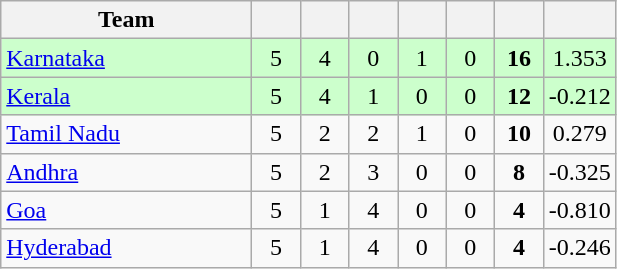<table class="wikitable" style="text-align:center">
<tr>
<th style="width:160px">Team</th>
<th style="width:25px"></th>
<th style="width:25px"></th>
<th style="width:25px"></th>
<th style="width:25px"></th>
<th style="width:25px"></th>
<th style="width:25px"></th>
<th style="width:25px"></th>
</tr>
<tr style="background:#cfc;">
<td style="text-align:left"><a href='#'>Karnataka</a></td>
<td>5</td>
<td>4</td>
<td>0</td>
<td>1</td>
<td>0</td>
<td><strong>16</strong></td>
<td>1.353</td>
</tr>
<tr style="background:#cfc;">
<td style="text-align:left"><a href='#'>Kerala</a></td>
<td>5</td>
<td>4</td>
<td>1</td>
<td>0</td>
<td>0</td>
<td><strong>12</strong></td>
<td>-0.212</td>
</tr>
<tr>
<td style="text-align:left"><a href='#'>Tamil Nadu</a></td>
<td>5</td>
<td>2</td>
<td>2</td>
<td>1</td>
<td>0</td>
<td><strong>10</strong></td>
<td>0.279</td>
</tr>
<tr>
<td style="text-align:left"><a href='#'>Andhra</a></td>
<td>5</td>
<td>2</td>
<td>3</td>
<td>0</td>
<td>0</td>
<td><strong>8</strong></td>
<td>-0.325</td>
</tr>
<tr>
<td style="text-align:left"><a href='#'>Goa</a> </td>
<td>5</td>
<td>1</td>
<td>4</td>
<td>0</td>
<td>0</td>
<td><strong>4</strong></td>
<td>-0.810</td>
</tr>
<tr>
<td style="text-align:left"><a href='#'>Hyderabad</a></td>
<td>5</td>
<td>1</td>
<td>4</td>
<td>0</td>
<td>0</td>
<td><strong>4</strong></td>
<td>-0.246</td>
</tr>
</table>
